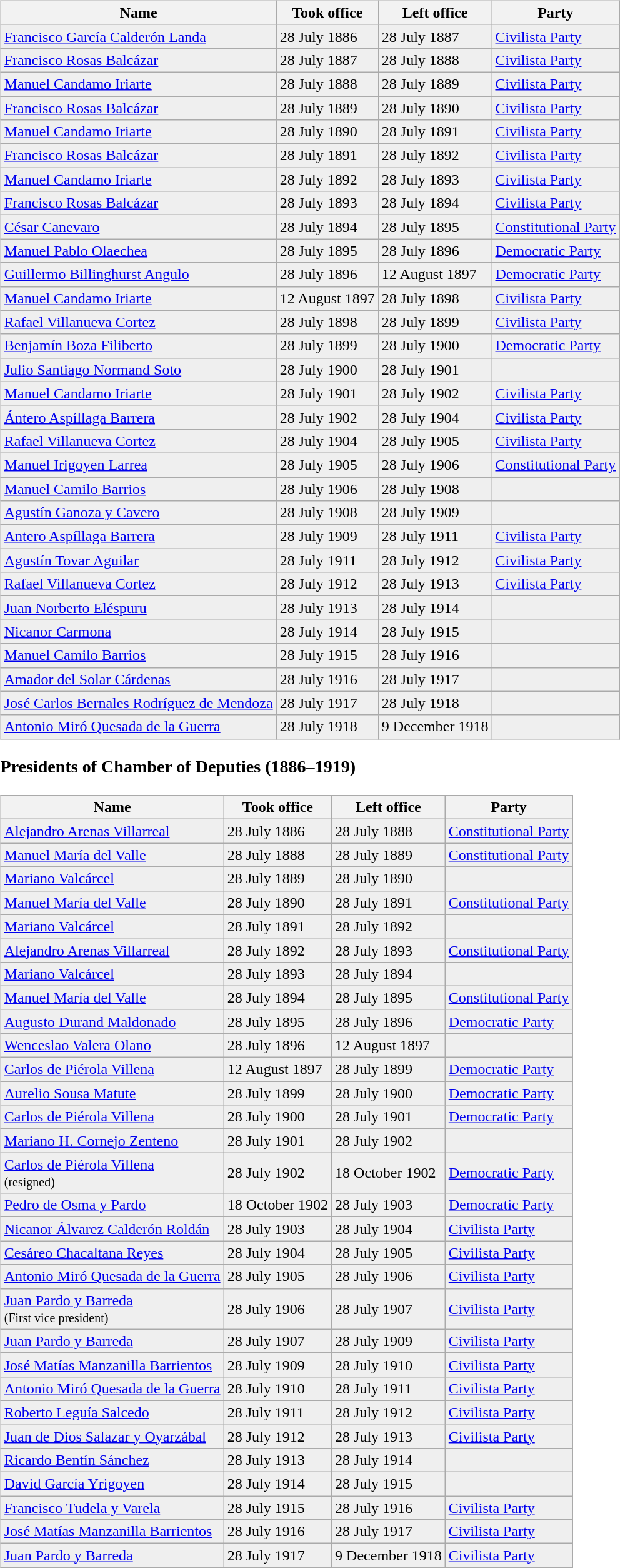<table width=100% style="cellpadding:0.5em;">
<tr>
<td><br><table class="wikitable">
<tr>
<th>Name</th>
<th>Took office</th>
<th>Left office</th>
<th>Party</th>
</tr>
<tr bgcolor="efefef">
<td><a href='#'>Francisco García Calderón Landa</a></td>
<td>28 July 1886</td>
<td>28 July 1887</td>
<td><a href='#'>Civilista Party</a></td>
</tr>
<tr bgcolor="efefef">
<td><a href='#'>Francisco Rosas Balcázar</a></td>
<td>28 July 1887</td>
<td>28 July 1888</td>
<td><a href='#'>Civilista Party</a></td>
</tr>
<tr bgcolor="efefef">
<td><a href='#'>Manuel Candamo Iriarte</a></td>
<td>28 July 1888</td>
<td>28 July 1889</td>
<td><a href='#'>Civilista Party</a></td>
</tr>
<tr bgcolor="efefef">
<td><a href='#'>Francisco Rosas Balcázar</a></td>
<td>28 July 1889</td>
<td>28 July 1890</td>
<td><a href='#'>Civilista Party</a></td>
</tr>
<tr bgcolor="efefef">
<td><a href='#'>Manuel Candamo Iriarte</a></td>
<td>28 July 1890</td>
<td>28 July 1891</td>
<td><a href='#'>Civilista Party</a></td>
</tr>
<tr bgcolor="efefef">
<td><a href='#'>Francisco Rosas Balcázar</a></td>
<td>28 July 1891</td>
<td>28 July 1892</td>
<td><a href='#'>Civilista Party</a></td>
</tr>
<tr bgcolor="efefef">
<td><a href='#'>Manuel Candamo Iriarte</a></td>
<td>28 July 1892</td>
<td>28 July 1893</td>
<td><a href='#'>Civilista Party</a></td>
</tr>
<tr bgcolor="efefef">
<td><a href='#'>Francisco Rosas Balcázar</a></td>
<td>28 July 1893</td>
<td>28 July 1894</td>
<td><a href='#'>Civilista Party</a></td>
</tr>
<tr bgcolor="efefef">
<td><a href='#'>César Canevaro</a></td>
<td>28 July 1894</td>
<td>28 July 1895</td>
<td><a href='#'>Constitutional Party</a></td>
</tr>
<tr bgcolor="efefef">
<td><a href='#'>Manuel Pablo Olaechea</a></td>
<td>28 July 1895</td>
<td>28 July 1896</td>
<td><a href='#'>Democratic Party</a></td>
</tr>
<tr bgcolor="efefef">
<td><a href='#'>Guillermo Billinghurst Angulo</a></td>
<td>28 July 1896</td>
<td>12 August 1897</td>
<td><a href='#'>Democratic Party</a></td>
</tr>
<tr bgcolor="efefef">
<td><a href='#'>Manuel Candamo Iriarte</a></td>
<td>12 August 1897</td>
<td>28 July 1898</td>
<td><a href='#'>Civilista Party</a></td>
</tr>
<tr bgcolor="efefef">
<td><a href='#'>Rafael Villanueva Cortez</a></td>
<td>28 July 1898</td>
<td>28 July 1899</td>
<td><a href='#'>Civilista Party</a></td>
</tr>
<tr bgcolor="efefef">
<td><a href='#'>Benjamín Boza Filiberto</a></td>
<td>28 July 1899</td>
<td>28 July 1900</td>
<td><a href='#'>Democratic Party</a></td>
</tr>
<tr bgcolor="efefef">
<td><a href='#'>Julio Santiago Normand Soto</a></td>
<td>28 July 1900</td>
<td>28 July 1901</td>
<td></td>
</tr>
<tr bgcolor="efefef">
<td><a href='#'>Manuel Candamo Iriarte</a></td>
<td>28 July 1901</td>
<td>28 July 1902</td>
<td><a href='#'>Civilista Party</a></td>
</tr>
<tr bgcolor="efefef">
<td><a href='#'>Ántero Aspíllaga Barrera</a></td>
<td>28 July 1902</td>
<td>28 July 1904</td>
<td><a href='#'>Civilista Party</a></td>
</tr>
<tr bgcolor="efefef">
<td><a href='#'>Rafael Villanueva Cortez</a></td>
<td>28 July 1904</td>
<td>28 July 1905</td>
<td><a href='#'>Civilista Party</a></td>
</tr>
<tr bgcolor="efefef">
<td><a href='#'>Manuel Irigoyen Larrea</a></td>
<td>28 July 1905</td>
<td>28 July 1906</td>
<td><a href='#'>Constitutional Party</a></td>
</tr>
<tr bgcolor="efefef">
<td><a href='#'>Manuel Camilo Barrios</a></td>
<td>28 July 1906</td>
<td>28 July 1908</td>
<td></td>
</tr>
<tr bgcolor="efefef">
<td><a href='#'>Agustín Ganoza y Cavero</a></td>
<td>28 July 1908</td>
<td>28 July 1909</td>
<td></td>
</tr>
<tr bgcolor="efefef">
<td><a href='#'>Antero Aspíllaga Barrera</a></td>
<td>28 July 1909</td>
<td>28 July 1911</td>
<td><a href='#'>Civilista Party</a></td>
</tr>
<tr bgcolor="efefef">
<td><a href='#'>Agustín Tovar Aguilar</a></td>
<td>28 July 1911</td>
<td>28 July 1912</td>
<td><a href='#'>Civilista Party</a></td>
</tr>
<tr bgcolor="efefef">
<td><a href='#'>Rafael Villanueva Cortez</a></td>
<td>28 July 1912</td>
<td>28 July 1913</td>
<td><a href='#'>Civilista Party</a></td>
</tr>
<tr bgcolor="efefef">
<td><a href='#'>Juan Norberto Eléspuru</a></td>
<td>28 July 1913</td>
<td>28 July 1914</td>
<td></td>
</tr>
<tr bgcolor="efefef">
<td><a href='#'>Nicanor Carmona</a></td>
<td>28 July 1914</td>
<td>28 July 1915</td>
<td></td>
</tr>
<tr bgcolor="efefef">
<td><a href='#'>Manuel Camilo Barrios</a></td>
<td>28 July 1915</td>
<td>28 July 1916</td>
<td></td>
</tr>
<tr bgcolor="efefef">
<td><a href='#'>Amador del Solar Cárdenas</a></td>
<td>28 July 1916</td>
<td>28 July 1917</td>
<td></td>
</tr>
<tr bgcolor="efefef">
<td><a href='#'>José Carlos Bernales Rodríguez de Mendoza</a></td>
<td>28 July 1917</td>
<td>28 July 1918</td>
<td></td>
</tr>
<tr bgcolor="efefef">
<td><a href='#'>Antonio Miró Quesada de la Guerra</a></td>
<td>28 July 1918</td>
<td>9 December 1918</td>
<td></td>
</tr>
</table>
<h3>Presidents of Chamber of Deputies (1886–1919)</h3><table class="wikitable">
<tr>
<th>Name</th>
<th>Took office</th>
<th>Left office</th>
<th>Party</th>
</tr>
<tr bgcolor="efefef">
<td><a href='#'>Alejandro Arenas Villarreal</a></td>
<td>28 July 1886</td>
<td>28 July 1888</td>
<td><a href='#'>Constitutional Party</a></td>
</tr>
<tr bgcolor="efefef">
<td><a href='#'>Manuel María del Valle</a></td>
<td>28 July 1888</td>
<td>28 July 1889</td>
<td><a href='#'>Constitutional Party</a></td>
</tr>
<tr bgcolor="efefef">
<td><a href='#'>Mariano Valcárcel</a></td>
<td>28 July 1889</td>
<td>28 July 1890</td>
<td></td>
</tr>
<tr bgcolor="efefef">
<td><a href='#'>Manuel María del Valle</a></td>
<td>28 July 1890</td>
<td>28 July 1891</td>
<td><a href='#'>Constitutional Party</a></td>
</tr>
<tr bgcolor="efefef">
<td><a href='#'>Mariano Valcárcel</a></td>
<td>28 July 1891</td>
<td>28 July 1892</td>
<td></td>
</tr>
<tr bgcolor="efefef">
<td><a href='#'>Alejandro Arenas Villarreal</a></td>
<td>28 July 1892</td>
<td>28 July 1893</td>
<td><a href='#'>Constitutional Party</a></td>
</tr>
<tr bgcolor="efefef">
<td><a href='#'>Mariano Valcárcel</a></td>
<td>28 July 1893</td>
<td>28 July 1894</td>
<td></td>
</tr>
<tr bgcolor="efefef">
<td><a href='#'>Manuel María del Valle</a></td>
<td>28 July 1894</td>
<td>28 July 1895</td>
<td><a href='#'>Constitutional Party</a></td>
</tr>
<tr bgcolor="efefef">
<td><a href='#'>Augusto Durand Maldonado</a></td>
<td>28 July 1895</td>
<td>28 July 1896</td>
<td><a href='#'>Democratic Party</a></td>
</tr>
<tr bgcolor="efefef">
<td><a href='#'>Wenceslao Valera Olano</a></td>
<td>28 July 1896</td>
<td>12 August 1897</td>
<td></td>
</tr>
<tr bgcolor="efefef">
<td><a href='#'>Carlos de Piérola Villena</a></td>
<td>12 August 1897</td>
<td>28 July 1899</td>
<td><a href='#'>Democratic Party</a></td>
</tr>
<tr bgcolor="efefef">
<td><a href='#'>Aurelio Sousa Matute</a></td>
<td>28 July 1899</td>
<td>28 July 1900</td>
<td><a href='#'>Democratic Party</a></td>
</tr>
<tr bgcolor="efefef">
<td><a href='#'>Carlos de Piérola Villena</a></td>
<td>28 July 1900</td>
<td>28 July 1901</td>
<td><a href='#'>Democratic Party</a></td>
</tr>
<tr bgcolor="efefef">
<td><a href='#'>Mariano H. Cornejo Zenteno</a></td>
<td>28 July 1901</td>
<td>28 July 1902</td>
<td></td>
</tr>
<tr bgcolor="efefef">
<td><a href='#'>Carlos de Piérola Villena</a><br><small>(resigned)</small></td>
<td>28 July 1902</td>
<td>18 October 1902</td>
<td><a href='#'>Democratic Party</a></td>
</tr>
<tr bgcolor="efefef">
<td><a href='#'>Pedro de Osma y Pardo</a></td>
<td>18 October 1902</td>
<td>28 July 1903</td>
<td><a href='#'>Democratic Party</a></td>
</tr>
<tr bgcolor="efefef">
<td><a href='#'>Nicanor Álvarez Calderón Roldán</a></td>
<td>28 July 1903</td>
<td>28 July 1904</td>
<td><a href='#'>Civilista Party</a></td>
</tr>
<tr bgcolor="efefef">
<td><a href='#'>Cesáreo Chacaltana Reyes</a></td>
<td>28 July 1904</td>
<td>28 July 1905</td>
<td><a href='#'>Civilista Party</a></td>
</tr>
<tr bgcolor="efefef">
<td><a href='#'>Antonio Miró Quesada de la Guerra</a></td>
<td>28 July 1905</td>
<td>28 July 1906</td>
<td><a href='#'>Civilista Party</a></td>
</tr>
<tr bgcolor="efefef">
<td><a href='#'>Juan Pardo y Barreda</a><br><small>(First vice president)</small></td>
<td>28 July 1906</td>
<td>28 July 1907</td>
<td><a href='#'>Civilista Party</a></td>
</tr>
<tr bgcolor="efefef">
<td><a href='#'>Juan Pardo y Barreda</a></td>
<td>28 July 1907</td>
<td>28 July 1909</td>
<td><a href='#'>Civilista Party</a></td>
</tr>
<tr bgcolor="efefef">
<td><a href='#'>José Matías Manzanilla Barrientos</a></td>
<td>28 July 1909</td>
<td>28 July 1910</td>
<td><a href='#'>Civilista Party</a></td>
</tr>
<tr bgcolor="efefef">
<td><a href='#'>Antonio Miró Quesada de la Guerra</a></td>
<td>28 July 1910</td>
<td>28 July 1911</td>
<td><a href='#'>Civilista Party</a></td>
</tr>
<tr bgcolor="efefef">
<td><a href='#'>Roberto Leguía Salcedo</a></td>
<td>28 July 1911</td>
<td>28 July 1912</td>
<td><a href='#'>Civilista Party</a></td>
</tr>
<tr bgcolor="efefef">
<td><a href='#'>Juan de Dios Salazar y Oyarzábal</a></td>
<td>28 July 1912</td>
<td>28 July 1913</td>
<td><a href='#'>Civilista Party</a></td>
</tr>
<tr bgcolor="efefef">
<td><a href='#'>Ricardo Bentín Sánchez</a></td>
<td>28 July 1913</td>
<td>28 July 1914</td>
<td></td>
</tr>
<tr bgcolor="efefef">
<td><a href='#'>David García Yrigoyen</a></td>
<td>28 July 1914</td>
<td>28 July 1915</td>
<td></td>
</tr>
<tr bgcolor="efefef">
<td><a href='#'>Francisco Tudela y Varela</a></td>
<td>28 July 1915</td>
<td>28 July 1916</td>
<td><a href='#'>Civilista Party</a></td>
</tr>
<tr bgcolor="efefef">
<td><a href='#'>José Matías Manzanilla Barrientos</a></td>
<td>28 July 1916</td>
<td>28 July 1917</td>
<td><a href='#'>Civilista Party</a></td>
</tr>
<tr bgcolor="efefef">
<td><a href='#'>Juan Pardo y Barreda</a></td>
<td>28 July 1917</td>
<td>9 December 1918</td>
<td><a href='#'>Civilista Party</a></td>
</tr>
</table>
</td>
</tr>
</table>
